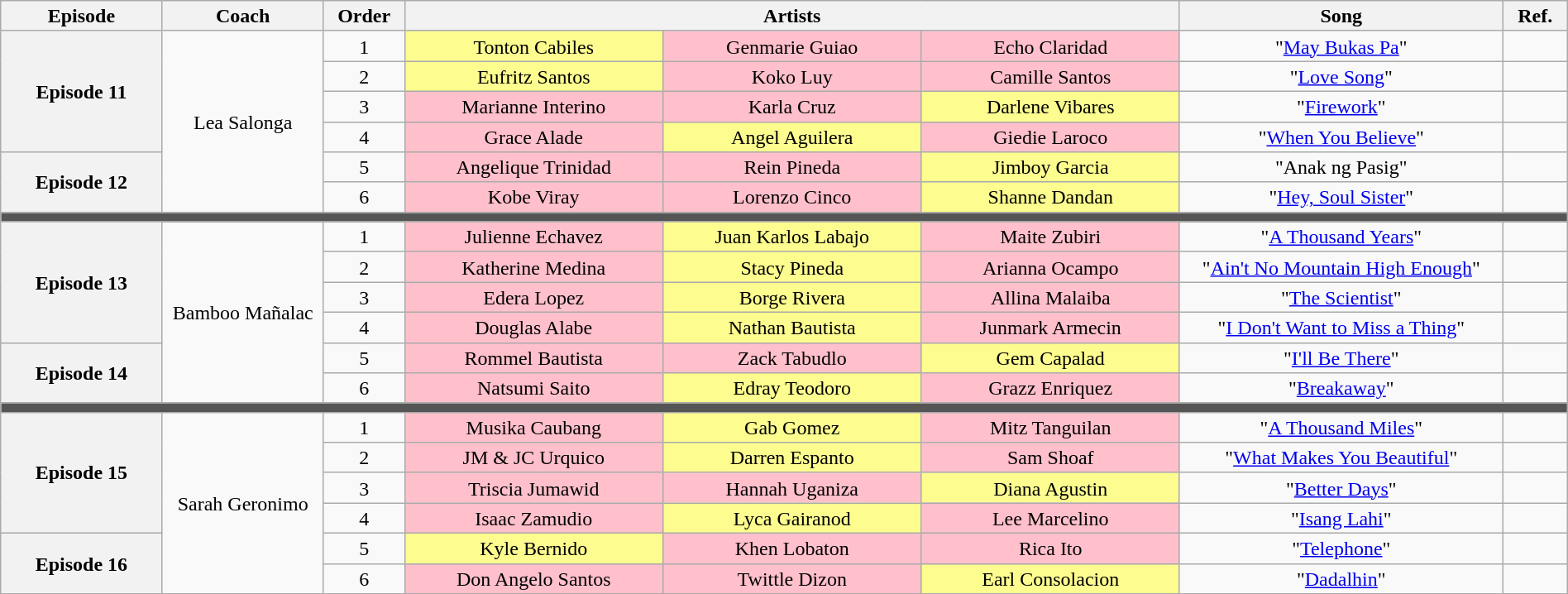<table class="wikitable" style="text-align:center; line-height:17px; font-size:100%; width:100%;">
<tr>
<th width="10%">Episode</th>
<th width="10%">Coach</th>
<th width="05%">Order</th>
<th colspan="3" width="52%">Artists</th>
<th width="20%">Song</th>
<th width="04%">Ref.</th>
</tr>
<tr>
<th rowspan="4" scope="row">Episode 11<br></th>
<td rowspan="6">Lea Salonga</td>
<td>1</td>
<td width="16%" style="background:#fdfc8f;">Tonton Cabiles</td>
<td width="16%" style="background:pink;">Genmarie Guiao</td>
<td width="16%" style="background:pink;">Echo Claridad</td>
<td>"<a href='#'>May Bukas Pa</a>"</td>
<td></td>
</tr>
<tr>
<td scope="row">2</td>
<td style="background:#fdfc8f;">Eufritz Santos</td>
<td style="background:pink;">Koko Luy</td>
<td style="background:pink;">Camille Santos</td>
<td>"<a href='#'>Love Song</a>"</td>
<td></td>
</tr>
<tr>
<td scope="row">3</td>
<td style="background:pink;">Marianne Interino</td>
<td style="background:pink;">Karla Cruz</td>
<td style="background:#fdfc8f;">Darlene Vibares</td>
<td>"<a href='#'>Firework</a>"</td>
<td></td>
</tr>
<tr>
<td scope="row">4</td>
<td style="background:pink;">Grace Alade</td>
<td style="background:#fdfc8f;">Angel Aguilera</td>
<td style="background:pink;">Giedie Laroco</td>
<td>"<a href='#'>When You Believe</a>"</td>
<td></td>
</tr>
<tr>
<th rowspan="2" scope="row">Episode 12<br></th>
<td scope="row">5</td>
<td style="background:pink;">Angelique Trinidad</td>
<td style="background:pink;">Rein Pineda</td>
<td style="background:#fdfc8f;">Jimboy Garcia</td>
<td>"Anak ng Pasig"</td>
<td></td>
</tr>
<tr>
<td scope="row">6</td>
<td style="background:pink;">Kobe Viray</td>
<td style="background:pink;">Lorenzo Cinco</td>
<td style="background:#fdfc8f;">Shanne Dandan</td>
<td>"<a href='#'>Hey, Soul Sister</a>"</td>
<td></td>
</tr>
<tr>
<td colspan="8" style="background:#555555;"></td>
</tr>
<tr>
<th rowspan="4" scope="row">Episode 13<br></th>
<td rowspan="6">Bamboo Mañalac</td>
<td>1</td>
<td style="background:pink;">Julienne Echavez</td>
<td style="background:#fdfc8f;">Juan Karlos Labajo</td>
<td style="background:pink;">Maite Zubiri</td>
<td>"<a href='#'>A Thousand Years</a>"</td>
<td></td>
</tr>
<tr>
<td scope="row">2</td>
<td style="background:pink;">Katherine Medina</td>
<td style="background:#fdfc8f;">Stacy Pineda</td>
<td style="background:pink;">Arianna Ocampo</td>
<td>"<a href='#'>Ain't No Mountain High Enough</a>"</td>
<td></td>
</tr>
<tr>
<td scope="row">3</td>
<td style="background:pink;">Edera Lopez</td>
<td style="background:#fdfc8f;">Borge Rivera</td>
<td style="background:pink;">Allina Malaiba</td>
<td>"<a href='#'>The Scientist</a>"</td>
<td></td>
</tr>
<tr>
<td scope="row">4</td>
<td style="background:pink;">Douglas Alabe</td>
<td style="background:#fdfc8f;">Nathan Bautista</td>
<td style="background:pink;">Junmark Armecin</td>
<td>"<a href='#'>I Don't Want to Miss a Thing</a>"</td>
<td></td>
</tr>
<tr>
<th rowspan="2" scope="row">Episode 14<br></th>
<td>5</td>
<td style="background:pink;">Rommel Bautista</td>
<td style="background:pink;">Zack Tabudlo</td>
<td style="background:#fdfc8f;">Gem Capalad</td>
<td>"<a href='#'>I'll Be There</a>"</td>
<td></td>
</tr>
<tr>
<td scope="row">6</td>
<td style="background:pink;">Natsumi Saito</td>
<td style="background:#fdfc8f;">Edray Teodoro</td>
<td style="background:pink;">Grazz Enriquez</td>
<td>"<a href='#'>Breakaway</a>"</td>
<td></td>
</tr>
<tr>
<td colspan="8" style="background:#555555;"></td>
</tr>
<tr>
<th rowspan="4" scope="row">Episode 15<br></th>
<td rowspan="6">Sarah Geronimo</td>
<td>1</td>
<td style="background:pink;">Musika Caubang</td>
<td style="background:#fdfc8f;">Gab Gomez</td>
<td style="background:pink;">Mitz Tanguilan</td>
<td>"<a href='#'>A Thousand Miles</a>"</td>
<td></td>
</tr>
<tr>
<td scope="row">2</td>
<td style="background:pink;">JM & JC Urquico</td>
<td style="background:#fdfc8f;">Darren Espanto</td>
<td style="background:pink;">Sam Shoaf</td>
<td>"<a href='#'>What Makes You Beautiful</a>"</td>
<td></td>
</tr>
<tr>
<td scope="row">3</td>
<td style="background:pink;">Triscia Jumawid</td>
<td style="background:pink;">Hannah Uganiza</td>
<td style="background:#fdfc8f;">Diana Agustin</td>
<td>"<a href='#'>Better Days</a>"</td>
<td></td>
</tr>
<tr>
<td scope="row">4</td>
<td style="background:pink;">Isaac Zamudio</td>
<td style="background:#fdfc8f;">Lyca Gairanod</td>
<td style="background:pink;">Lee Marcelino</td>
<td>"<a href='#'>Isang Lahi</a>"</td>
<td></td>
</tr>
<tr>
<th rowspan="2" scope="row">Episode 16<br></th>
<td>5</td>
<td style="background:#fdfc8f;">Kyle Bernido</td>
<td style="background:pink;">Khen Lobaton</td>
<td style="background:pink;">Rica Ito</td>
<td>"<a href='#'>Telephone</a>"</td>
<td></td>
</tr>
<tr>
<td scope="row">6</td>
<td style="background:pink;">Don Angelo Santos</td>
<td style="background:pink;">Twittle Dizon</td>
<td style="background:#fdfc8f;">Earl Consolacion</td>
<td>"<a href='#'>Dadalhin</a>"</td>
<td></td>
</tr>
<tr>
</tr>
</table>
